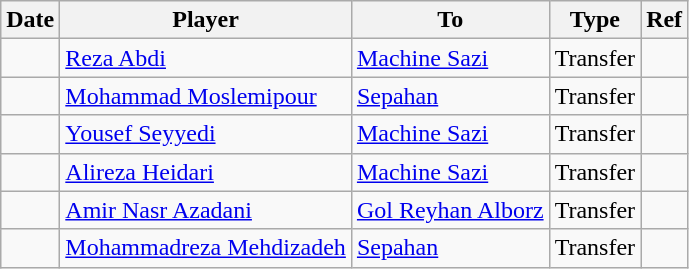<table class="wikitable">
<tr>
<th><strong>Date</strong></th>
<th><strong>Player</strong></th>
<th><strong>To</strong></th>
<th><strong>Type</strong></th>
<th><strong>Ref</strong></th>
</tr>
<tr>
<td></td>
<td> <a href='#'>Reza Abdi</a></td>
<td> <a href='#'>Machine Sazi</a></td>
<td>Transfer</td>
<td></td>
</tr>
<tr>
<td></td>
<td> <a href='#'>Mohammad Moslemipour</a></td>
<td> <a href='#'>Sepahan</a></td>
<td>Transfer</td>
<td></td>
</tr>
<tr>
<td></td>
<td> <a href='#'>Yousef Seyyedi</a></td>
<td> <a href='#'>Machine Sazi</a></td>
<td>Transfer</td>
<td></td>
</tr>
<tr>
<td></td>
<td> <a href='#'>Alireza Heidari</a></td>
<td> <a href='#'>Machine Sazi</a></td>
<td>Transfer</td>
<td></td>
</tr>
<tr>
<td></td>
<td> <a href='#'>Amir Nasr Azadani</a></td>
<td> <a href='#'>Gol Reyhan Alborz</a></td>
<td>Transfer</td>
<td></td>
</tr>
<tr>
<td></td>
<td> <a href='#'>Mohammadreza Mehdizadeh</a></td>
<td> <a href='#'>Sepahan</a></td>
<td>Transfer</td>
<td></td>
</tr>
</table>
